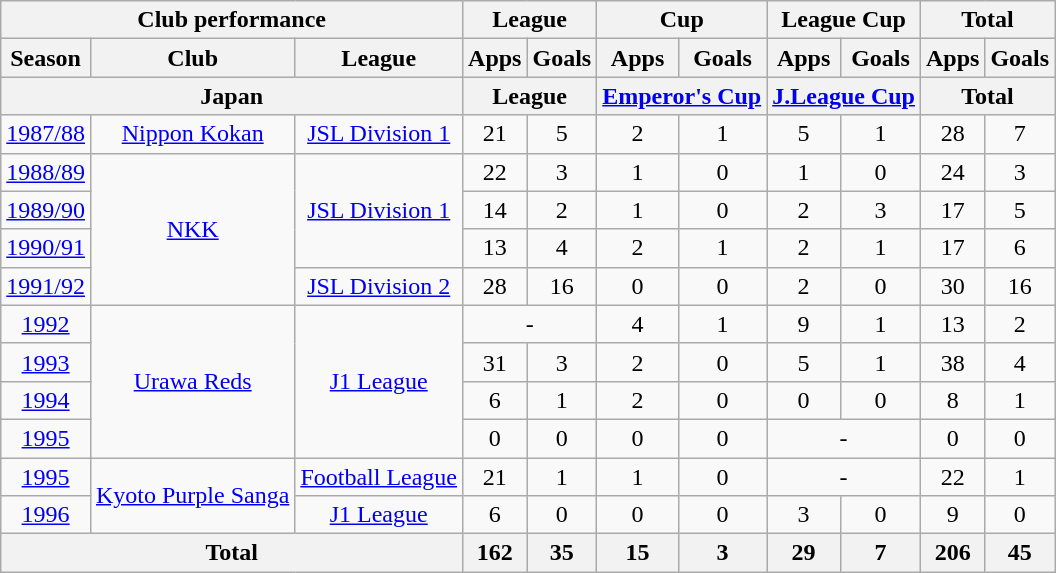<table class="wikitable" style="text-align:center;">
<tr>
<th colspan=3>Club performance</th>
<th colspan=2>League</th>
<th colspan=2>Cup</th>
<th colspan=2>League Cup</th>
<th colspan=2>Total</th>
</tr>
<tr>
<th>Season</th>
<th>Club</th>
<th>League</th>
<th>Apps</th>
<th>Goals</th>
<th>Apps</th>
<th>Goals</th>
<th>Apps</th>
<th>Goals</th>
<th>Apps</th>
<th>Goals</th>
</tr>
<tr>
<th colspan=3>Japan</th>
<th colspan=2>League</th>
<th colspan=2><a href='#'>Emperor's Cup</a></th>
<th colspan=2><a href='#'>J.League Cup</a></th>
<th colspan=2>Total</th>
</tr>
<tr>
<td><a href='#'>1987/88</a></td>
<td><a href='#'>Nippon Kokan</a></td>
<td><a href='#'>JSL Division 1</a></td>
<td>21</td>
<td>5</td>
<td>2</td>
<td>1</td>
<td>5</td>
<td>1</td>
<td>28</td>
<td>7</td>
</tr>
<tr>
<td><a href='#'>1988/89</a></td>
<td rowspan="4"><a href='#'>NKK</a></td>
<td rowspan="3"><a href='#'>JSL Division 1</a></td>
<td>22</td>
<td>3</td>
<td>1</td>
<td>0</td>
<td>1</td>
<td>0</td>
<td>24</td>
<td>3</td>
</tr>
<tr>
<td><a href='#'>1989/90</a></td>
<td>14</td>
<td>2</td>
<td>1</td>
<td>0</td>
<td>2</td>
<td>3</td>
<td>17</td>
<td>5</td>
</tr>
<tr>
<td><a href='#'>1990/91</a></td>
<td>13</td>
<td>4</td>
<td>2</td>
<td>1</td>
<td>2</td>
<td>1</td>
<td>17</td>
<td>6</td>
</tr>
<tr>
<td><a href='#'>1991/92</a></td>
<td><a href='#'>JSL Division 2</a></td>
<td>28</td>
<td>16</td>
<td>0</td>
<td>0</td>
<td>2</td>
<td>0</td>
<td>30</td>
<td>16</td>
</tr>
<tr>
<td><a href='#'>1992</a></td>
<td rowspan="4"><a href='#'>Urawa Reds</a></td>
<td rowspan="4"><a href='#'>J1 League</a></td>
<td colspan="2">-</td>
<td>4</td>
<td>1</td>
<td>9</td>
<td>1</td>
<td>13</td>
<td>2</td>
</tr>
<tr>
<td><a href='#'>1993</a></td>
<td>31</td>
<td>3</td>
<td>2</td>
<td>0</td>
<td>5</td>
<td>1</td>
<td>38</td>
<td>4</td>
</tr>
<tr>
<td><a href='#'>1994</a></td>
<td>6</td>
<td>1</td>
<td>2</td>
<td>0</td>
<td>0</td>
<td>0</td>
<td>8</td>
<td>1</td>
</tr>
<tr>
<td><a href='#'>1995</a></td>
<td>0</td>
<td>0</td>
<td>0</td>
<td>0</td>
<td colspan="2">-</td>
<td>0</td>
<td>0</td>
</tr>
<tr>
<td><a href='#'>1995</a></td>
<td rowspan="2"><a href='#'>Kyoto Purple Sanga</a></td>
<td><a href='#'>Football League</a></td>
<td>21</td>
<td>1</td>
<td>1</td>
<td>0</td>
<td colspan="2">-</td>
<td>22</td>
<td>1</td>
</tr>
<tr>
<td><a href='#'>1996</a></td>
<td><a href='#'>J1 League</a></td>
<td>6</td>
<td>0</td>
<td>0</td>
<td>0</td>
<td>3</td>
<td>0</td>
<td>9</td>
<td>0</td>
</tr>
<tr>
<th colspan=3>Total</th>
<th>162</th>
<th>35</th>
<th>15</th>
<th>3</th>
<th>29</th>
<th>7</th>
<th>206</th>
<th>45</th>
</tr>
</table>
